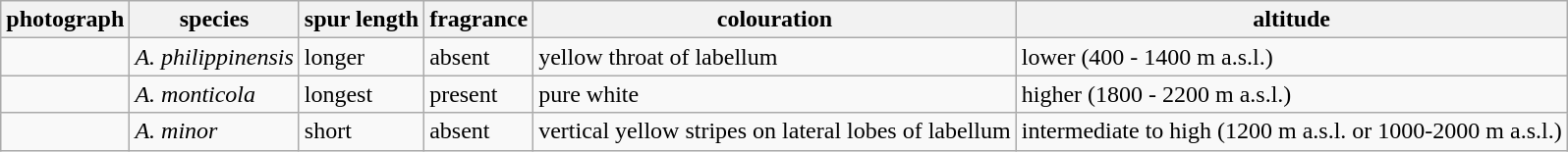<table class="wikitable">
<tr>
<th>photograph</th>
<th>species</th>
<th>spur length</th>
<th>fragrance</th>
<th>colouration</th>
<th>altitude</th>
</tr>
<tr>
<td></td>
<td><em>A. philippinensis</em></td>
<td>longer</td>
<td>absent</td>
<td>yellow throat of labellum</td>
<td>lower (400 - 1400 m a.s.l.)</td>
</tr>
<tr>
<td></td>
<td><em>A. monticola</em></td>
<td>longest</td>
<td>present</td>
<td>pure white</td>
<td>higher (1800 - 2200 m a.s.l.)</td>
</tr>
<tr>
<td></td>
<td><em>A. minor</em></td>
<td>short</td>
<td>absent</td>
<td>vertical yellow stripes on lateral lobes of labellum</td>
<td>intermediate to high (1200 m a.s.l. or 1000-2000 m a.s.l.)</td>
</tr>
</table>
